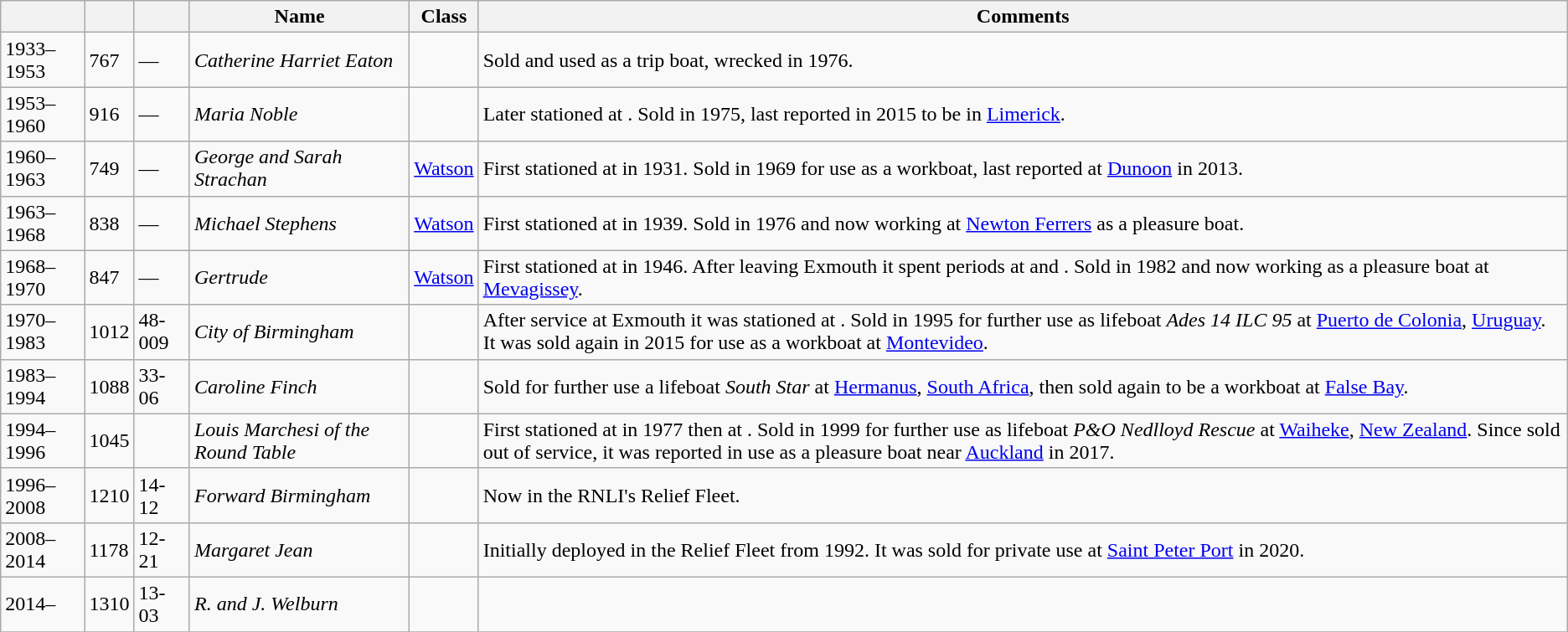<table class="wikitable sortable">
<tr>
<th></th>
<th></th>
<th></th>
<th>Name</th>
<th>Class</th>
<th class=unsortable>Comments</th>
</tr>
<tr>
<td>1933–1953</td>
<td>767</td>
<td>—</td>
<td><em>Catherine Harriet Eaton</em></td>
<td></td>
<td>Sold and used as a trip boat, wrecked in 1976.</td>
</tr>
<tr>
<td>1953–1960</td>
<td>916</td>
<td>—</td>
<td><em>Maria Noble</em></td>
<td></td>
<td>Later stationed at . Sold in 1975, last reported in 2015 to be in <a href='#'>Limerick</a>.</td>
</tr>
<tr>
<td>1960–1963</td>
<td>749</td>
<td>—</td>
<td><em>George and Sarah Strachan</em></td>
<td><a href='#'>Watson</a></td>
<td>First stationed at  in 1931. Sold in 1969 for use as a workboat, last reported at <a href='#'>Dunoon</a> in 2013.</td>
</tr>
<tr>
<td>1963–1968</td>
<td>838</td>
<td>—</td>
<td><em>Michael Stephens</em></td>
<td><a href='#'>Watson</a></td>
<td>First stationed at  in 1939. Sold in 1976 and now working at <a href='#'>Newton Ferrers</a> as a pleasure boat.</td>
</tr>
<tr>
<td>1968–1970</td>
<td>847</td>
<td>—</td>
<td><em>Gertrude</em></td>
<td><a href='#'>Watson</a></td>
<td>First stationed at  in 1946. After leaving Exmouth it spent periods at  and . Sold in 1982 and now working as a pleasure boat at <a href='#'>Mevagissey</a>.</td>
</tr>
<tr>
<td>1970–1983</td>
<td>1012</td>
<td>48-009</td>
<td><em>City of Birmingham</em></td>
<td></td>
<td>After service at Exmouth it was stationed at . Sold in 1995 for further use as lifeboat <em>Ades 14 ILC 95</em> at <a href='#'>Puerto de Colonia</a>, <a href='#'>Uruguay</a>. It was sold again in 2015 for use as a workboat at <a href='#'>Montevideo</a>.</td>
</tr>
<tr>
<td>1983–1994</td>
<td>1088</td>
<td>33-06</td>
<td><em>Caroline Finch</em></td>
<td></td>
<td>Sold for further use a lifeboat <em>South Star</em> at <a href='#'>Hermanus</a>, <a href='#'>South Africa</a>, then sold again to be a workboat at <a href='#'>False Bay</a>.</td>
</tr>
<tr>
<td>1994–1996</td>
<td>1045</td>
<td></td>
<td><em>Louis Marchesi of the Round Table</em></td>
<td></td>
<td>First stationed at  in 1977 then at . Sold in 1999 for further use as lifeboat <em>P&O Nedlloyd Rescue</em> at <a href='#'>Waiheke</a>, <a href='#'>New Zealand</a>. Since sold out of service, it was reported in use as a pleasure boat near <a href='#'>Auckland</a> in 2017.</td>
</tr>
<tr>
<td>1996–2008</td>
<td>1210</td>
<td>14-12</td>
<td><em>Forward Birmingham</em></td>
<td></td>
<td>Now in the RNLI's Relief Fleet.</td>
</tr>
<tr>
<td>2008–2014</td>
<td>1178</td>
<td>12-21</td>
<td><em>Margaret Jean</em></td>
<td></td>
<td>Initially deployed in the Relief Fleet from 1992. It was sold for private use at <a href='#'>Saint Peter Port</a> in 2020.</td>
</tr>
<tr>
<td>2014–</td>
<td>1310</td>
<td>13-03</td>
<td><em>R. and J. Welburn</em></td>
<td></td>
<td></td>
</tr>
<tr>
</tr>
</table>
